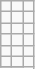<table class="wikitable">
<tr>
<td></td>
<td></td>
<td></td>
</tr>
<tr>
<td></td>
<td></td>
<td></td>
</tr>
<tr>
<td></td>
<td></td>
<td></td>
</tr>
<tr>
<td></td>
<td></td>
<td></td>
</tr>
<tr>
<td></td>
<td></td>
<td></td>
</tr>
<tr>
<td></td>
<td></td>
</tr>
<tr>
</tr>
</table>
